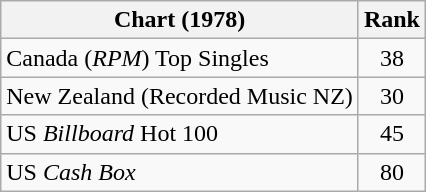<table class="wikitable sortable" style="text-align:center;">
<tr>
<th>Chart (1978)</th>
<th>Rank</th>
</tr>
<tr>
<td style="text-align:left;">Canada (<em>RPM</em>) Top Singles </td>
<td>38</td>
</tr>
<tr>
<td style="text-align:left;">New Zealand (Recorded Music NZ)</td>
<td>30</td>
</tr>
<tr>
<td style="text-align:left;">US <em>Billboard</em> Hot 100 </td>
<td>45</td>
</tr>
<tr>
<td style="text-align:left;">US <em>Cash Box</em> </td>
<td>80</td>
</tr>
</table>
